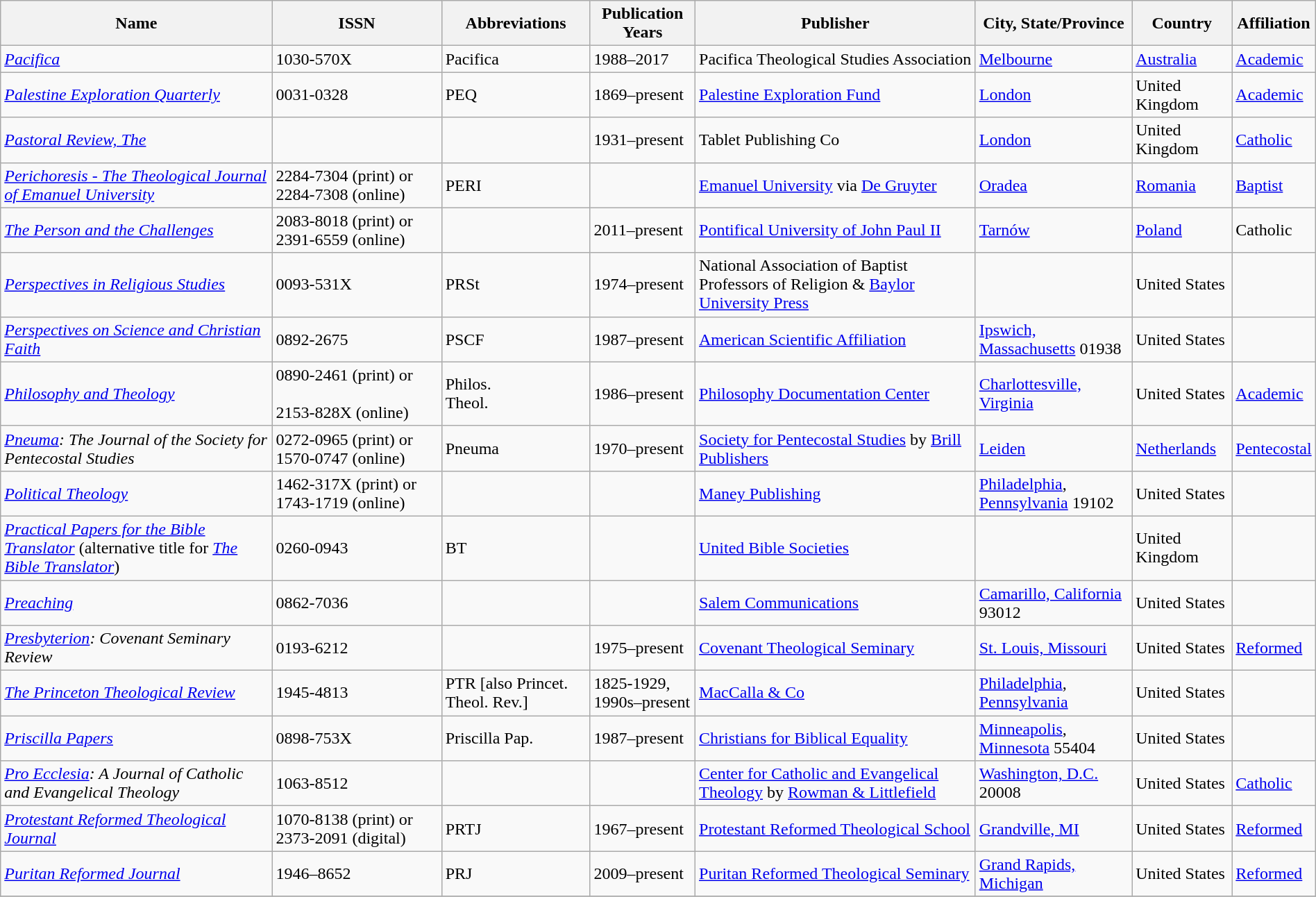<table class="wikitable sortable" style="width: 100%;">
<tr>
<th>Name</th>
<th>ISSN</th>
<th>Abbreviations</th>
<th>Publication Years</th>
<th>Publisher</th>
<th>City, State/Province</th>
<th>Country</th>
<th>Affiliation</th>
</tr>
<tr>
<td><em><a href='#'>Pacifica</a></em></td>
<td>1030-570X</td>
<td>Pacifica</td>
<td>1988–2017</td>
<td>Pacifica Theological Studies Association</td>
<td><a href='#'>Melbourne</a></td>
<td><a href='#'>Australia</a></td>
<td><a href='#'>Academic</a></td>
</tr>
<tr>
<td><em><a href='#'>Palestine Exploration Quarterly</a></em></td>
<td>0031-0328</td>
<td>PEQ</td>
<td>1869–present</td>
<td><a href='#'>Palestine Exploration Fund</a></td>
<td><a href='#'>London</a></td>
<td>United Kingdom</td>
<td><a href='#'>Academic</a></td>
</tr>
<tr>
<td><em><a href='#'>Pastoral Review, The</a></em></td>
<td></td>
<td></td>
<td>1931–present</td>
<td>Tablet Publishing Co</td>
<td><a href='#'>London</a></td>
<td>United Kingdom</td>
<td><a href='#'>Catholic</a></td>
</tr>
<tr>
<td><em><a href='#'>Perichoresis - The Theological Journal of Emanuel University</a></em></td>
<td>2284-7304 (print) or<br>2284-7308 (online)</td>
<td>PERI</td>
<td></td>
<td><a href='#'>Emanuel University</a> via <a href='#'>De Gruyter</a></td>
<td><a href='#'>Oradea</a></td>
<td><a href='#'>Romania</a></td>
<td><a href='#'>Baptist</a></td>
</tr>
<tr>
<td><em><a href='#'>The Person and the Challenges</a></em></td>
<td>2083-8018 (print) or 2391-6559 (online)</td>
<td></td>
<td>2011–present</td>
<td><a href='#'>Pontifical University of John Paul II</a></td>
<td><a href='#'>Tarnów</a></td>
<td><a href='#'>Poland</a></td>
<td>Catholic</td>
</tr>
<tr>
<td><em><a href='#'>Perspectives in Religious Studies</a></em></td>
<td>0093-531X</td>
<td>PRSt</td>
<td>1974–present</td>
<td>National Association of Baptist Professors of Religion & <a href='#'>Baylor University Press</a></td>
<td></td>
<td>United States</td>
<td></td>
</tr>
<tr>
<td><em><a href='#'>Perspectives on Science and Christian Faith</a></em></td>
<td>0892-2675</td>
<td>PSCF</td>
<td>1987–present</td>
<td><a href='#'>American Scientific Affiliation</a></td>
<td><a href='#'>Ipswich, Massachusetts</a> 01938</td>
<td>United States</td>
<td></td>
</tr>
<tr>
<td><em><a href='#'>Philosophy and Theology</a></em></td>
<td>0890-2461 (print) or<br><br>2153-828X (online)</td>
<td>Philos.<br>Theol.</td>
<td>1986–present</td>
<td><a href='#'>Philosophy Documentation Center</a></td>
<td><a href='#'>Charlottesville, Virginia</a></td>
<td>United States</td>
<td><a href='#'>Academic</a></td>
</tr>
<tr>
<td><em><a href='#'>Pneuma</a>: The Journal of the Society for Pentecostal Studies</em></td>
<td>0272-0965 (print) or<br>1570-0747 (online)</td>
<td>Pneuma</td>
<td>1970–present</td>
<td><a href='#'>Society for Pentecostal Studies</a> by <a href='#'>Brill Publishers</a></td>
<td><a href='#'>Leiden</a></td>
<td><a href='#'>Netherlands</a></td>
<td><a href='#'>Pentecostal</a></td>
</tr>
<tr>
<td><em><a href='#'>Political Theology</a></em></td>
<td>1462-317X (print) or<br>1743-1719 (online)</td>
<td></td>
<td></td>
<td><a href='#'>Maney Publishing</a></td>
<td><a href='#'>Philadelphia</a>, <a href='#'>Pennsylvania</a> 19102</td>
<td>United States</td>
<td></td>
</tr>
<tr>
<td><em><a href='#'>Practical Papers for the Bible Translator</a></em> (alternative title for <em><a href='#'>The Bible Translator</a></em>)</td>
<td>0260-0943</td>
<td>BT</td>
<td></td>
<td><a href='#'>United Bible Societies</a></td>
<td></td>
<td>United Kingdom</td>
<td></td>
</tr>
<tr>
<td><em><a href='#'>Preaching</a></em></td>
<td>0862-7036</td>
<td></td>
<td></td>
<td><a href='#'>Salem Communications</a></td>
<td><a href='#'>Camarillo, California</a> 93012</td>
<td>United States</td>
<td></td>
</tr>
<tr>
<td><em><a href='#'>Presbyterion</a>: Covenant Seminary Review</em></td>
<td>0193-6212</td>
<td></td>
<td>1975–present</td>
<td><a href='#'>Covenant Theological Seminary</a></td>
<td><a href='#'>St. Louis, Missouri</a></td>
<td>United States</td>
<td><a href='#'>Reformed</a></td>
</tr>
<tr>
<td><em><a href='#'>The Princeton Theological Review</a></em></td>
<td>1945-4813</td>
<td>PTR [also Princet. Theol. Rev.]</td>
<td>1825-1929,<br>1990s–present</td>
<td><a href='#'>MacCalla & Co</a></td>
<td><a href='#'>Philadelphia</a>, <a href='#'>Pennsylvania</a></td>
<td>United States</td>
<td></td>
</tr>
<tr>
<td><em><a href='#'>Priscilla Papers</a></em></td>
<td>0898-753X</td>
<td>Priscilla Pap.</td>
<td>1987–present</td>
<td><a href='#'>Christians for Biblical Equality</a></td>
<td><a href='#'>Minneapolis</a>, <a href='#'>Minnesota</a> 55404</td>
<td>United States</td>
<td></td>
</tr>
<tr>
<td><em><a href='#'>Pro Ecclesia</a>: A Journal of Catholic and Evangelical Theology</em></td>
<td>1063-8512</td>
<td></td>
<td></td>
<td><a href='#'>Center for Catholic and Evangelical Theology</a> by <a href='#'>Rowman & Littlefield</a></td>
<td><a href='#'>Washington, D.C.</a> 20008</td>
<td>United States</td>
<td><a href='#'>Catholic</a></td>
</tr>
<tr>
<td><em><a href='#'>Protestant Reformed Theological Journal</a></em></td>
<td>1070-8138 (print) or<br>2373-2091 (digital)</td>
<td>PRTJ</td>
<td>1967–present</td>
<td><a href='#'>Protestant Reformed Theological School </a></td>
<td><a href='#'>Grandville, MI</a></td>
<td>United States</td>
<td><a href='#'>Reformed</a></td>
</tr>
<tr>
<td><em><a href='#'>Puritan Reformed Journal</a></em></td>
<td>1946–8652</td>
<td>PRJ</td>
<td>2009–present</td>
<td><a href='#'>Puritan Reformed Theological Seminary</a></td>
<td><a href='#'>Grand Rapids, Michigan</a></td>
<td>United States</td>
<td><a href='#'>Reformed</a></td>
</tr>
<tr>
</tr>
</table>
